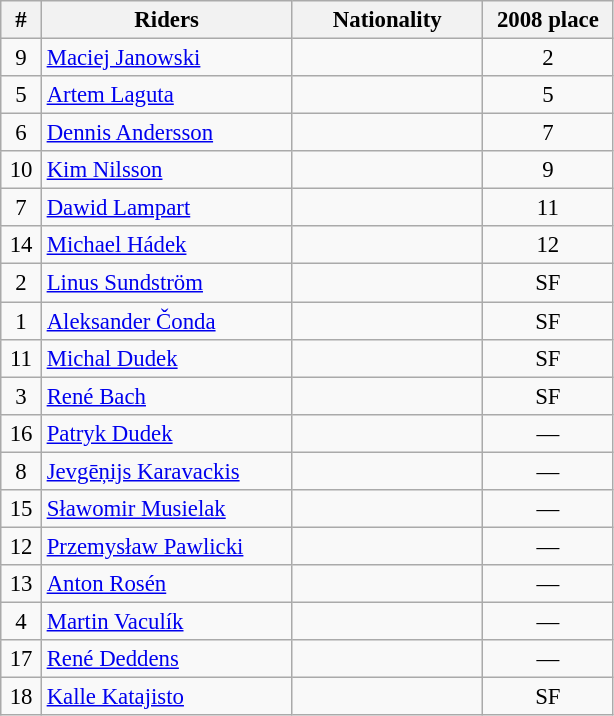<table class="wikitable" style="text-align: center; font-size: 95%">
<tr>
<th width=20px>#</th>
<th width=160>Riders</th>
<th width=120>Nationality</th>
<th width=80>2008 place</th>
</tr>
<tr>
<td>9</td>
<td align=left><a href='#'>Maciej Janowski</a></td>
<td><strong></strong></td>
<td>2</td>
</tr>
<tr>
<td>5</td>
<td align=left><a href='#'>Artem Laguta</a></td>
<td></td>
<td>5</td>
</tr>
<tr>
<td>6</td>
<td align=left><a href='#'>Dennis Andersson</a></td>
<td></td>
<td>7</td>
</tr>
<tr>
<td>10</td>
<td align=left><a href='#'>Kim Nilsson</a></td>
<td></td>
<td>9</td>
</tr>
<tr>
<td>7</td>
<td align=left><a href='#'>Dawid Lampart</a></td>
<td><strong></strong></td>
<td>11</td>
</tr>
<tr>
<td>14</td>
<td align=left><a href='#'>Michael Hádek</a></td>
<td></td>
<td>12</td>
</tr>
<tr>
<td>2</td>
<td align=left><a href='#'>Linus Sundström</a></td>
<td></td>
<td>SF</td>
</tr>
<tr>
<td>1</td>
<td align=left><a href='#'>Aleksander Čonda</a></td>
<td></td>
<td>SF</td>
</tr>
<tr>
<td>11</td>
<td align=left><a href='#'>Michal Dudek</a></td>
<td></td>
<td>SF</td>
</tr>
<tr>
<td>3</td>
<td align=left><a href='#'>René Bach</a></td>
<td></td>
<td>SF</td>
</tr>
<tr>
<td>16</td>
<td align=left><a href='#'>Patryk Dudek</a></td>
<td><strong></strong></td>
<td>—</td>
</tr>
<tr>
<td>8</td>
<td align=left><a href='#'>Jevgēņijs Karavackis</a></td>
<td></td>
<td>—</td>
</tr>
<tr>
<td>15</td>
<td align=left><a href='#'>Sławomir Musielak</a></td>
<td><strong></strong></td>
<td>—</td>
</tr>
<tr>
<td>12</td>
<td align=left><a href='#'>Przemysław Pawlicki</a></td>
<td><strong></strong></td>
<td>—</td>
</tr>
<tr>
<td>13</td>
<td align=left><a href='#'>Anton Rosén</a></td>
<td></td>
<td>—</td>
</tr>
<tr>
<td>4</td>
<td align=left><a href='#'>Martin Vaculík</a></td>
<td></td>
<td>—</td>
</tr>
<tr>
<td>17</td>
<td align=left><a href='#'>René Deddens</a></td>
<td></td>
<td>—</td>
</tr>
<tr>
<td>18</td>
<td align=left><a href='#'>Kalle Katajisto</a></td>
<td></td>
<td>SF</td>
</tr>
</table>
